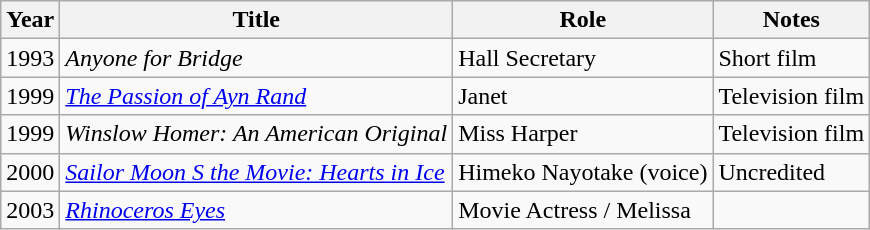<table class="wikitable sortable">
<tr>
<th>Year</th>
<th>Title</th>
<th>Role</th>
<th>Notes</th>
</tr>
<tr>
<td>1993</td>
<td><em>Anyone for Bridge</em></td>
<td>Hall Secretary</td>
<td>Short film</td>
</tr>
<tr>
<td>1999</td>
<td><em><a href='#'>The Passion of Ayn Rand</a></em></td>
<td>Janet</td>
<td>Television film</td>
</tr>
<tr>
<td>1999</td>
<td><em>Winslow Homer: An American Original</em></td>
<td>Miss Harper</td>
<td>Television film</td>
</tr>
<tr>
<td>2000</td>
<td><em><a href='#'>Sailor Moon S the Movie: Hearts in Ice</a></em></td>
<td>Himeko Nayotake (voice)</td>
<td>Uncredited</td>
</tr>
<tr>
<td>2003</td>
<td><em><a href='#'>Rhinoceros Eyes</a></em></td>
<td>Movie Actress / Melissa</td>
<td></td>
</tr>
</table>
